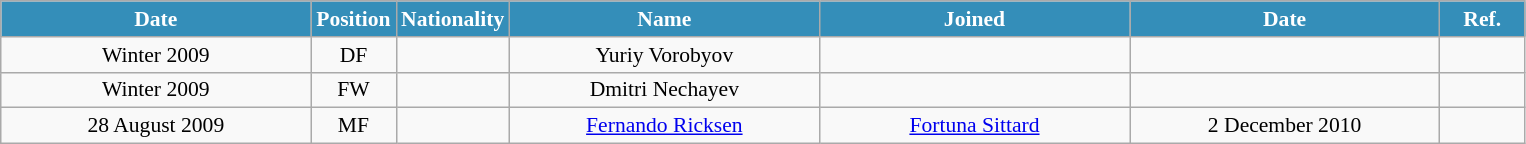<table class="wikitable"  style="text-align:center; font-size:90%; ">
<tr>
<th style="background:#348EB9; color:white; width:200px;">Date</th>
<th style="background:#348EB9; color:white; width:50px;">Position</th>
<th style="background:#348EB9; color:white; width:50px;">Nationality</th>
<th style="background:#348EB9; color:white; width:200px;">Name</th>
<th style="background:#348EB9; color:white; width:200px;">Joined</th>
<th style="background:#348EB9; color:white; width:200px;">Date</th>
<th style="background:#348EB9; color:white; width:50px;">Ref.</th>
</tr>
<tr>
<td>Winter 2009</td>
<td>DF</td>
<td></td>
<td>Yuriy Vorobyov</td>
<td></td>
<td></td>
<td></td>
</tr>
<tr>
<td>Winter 2009</td>
<td>FW</td>
<td></td>
<td>Dmitri Nechayev</td>
<td></td>
<td></td>
<td></td>
</tr>
<tr>
<td>28 August 2009</td>
<td>MF</td>
<td></td>
<td><a href='#'>Fernando Ricksen</a></td>
<td><a href='#'>Fortuna Sittard</a></td>
<td>2 December 2010</td>
<td></td>
</tr>
</table>
